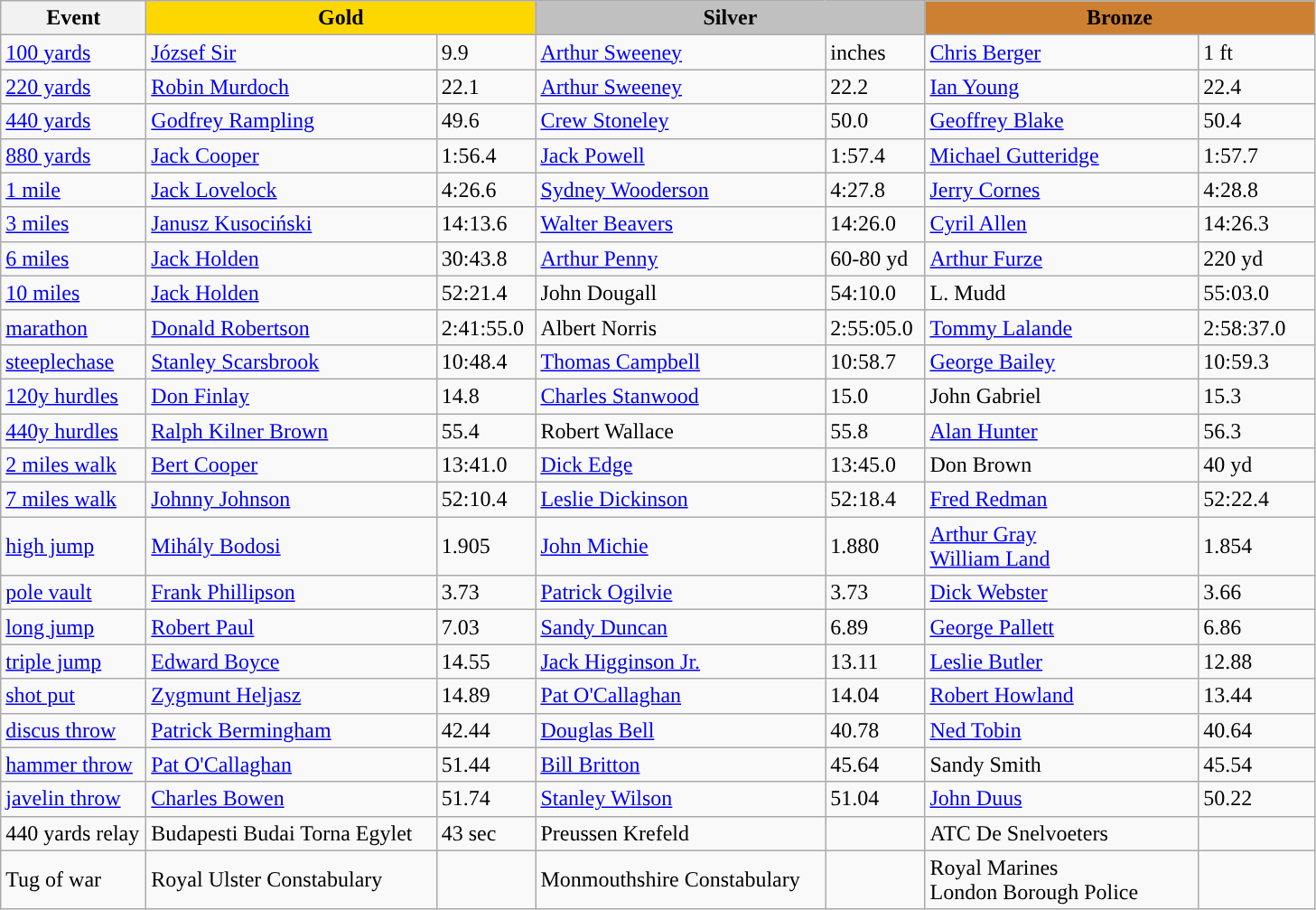<table class="wikitable" style="text-align:left">
<tr>
<th width=100>Event</th>
<th colspan="2" width="280" style="background:gold;">Gold</th>
<th colspan="2" width="280" style="background:silver;">Silver</th>
<th colspan="2" width="280" style="background:#CD7F32;">Bronze</th>
</tr>
<tr>
<td><a href='#'>100 yards</a></td>
<td> <a href='#'>József Sir</a></td>
<td>9.9</td>
<td><a href='#'>Arthur Sweeney</a></td>
<td>inches</td>
<td> <a href='#'>Chris Berger</a></td>
<td>1 ft</td>
</tr>
<tr>
<td><a href='#'>220 yards</a></td>
<td> <a href='#'>Robin Murdoch</a></td>
<td>22.1</td>
<td><a href='#'>Arthur Sweeney</a></td>
<td>22.2</td>
<td> <a href='#'>Ian Young</a></td>
<td>22.4</td>
</tr>
<tr>
<td><a href='#'>440 yards</a></td>
<td><a href='#'>Godfrey Rampling</a></td>
<td>49.6</td>
<td><a href='#'>Crew Stoneley</a></td>
<td>50.0</td>
<td><a href='#'>Geoffrey Blake</a></td>
<td>50.4</td>
</tr>
<tr>
<td><a href='#'>880 yards</a></td>
<td><a href='#'>Jack Cooper</a></td>
<td>1:56.4</td>
<td><a href='#'>Jack Powell</a></td>
<td>1:57.4</td>
<td><a href='#'>Michael Gutteridge</a></td>
<td>1:57.7</td>
</tr>
<tr>
<td><a href='#'>1 mile</a></td>
<td> <a href='#'>Jack Lovelock</a></td>
<td>4:26.6</td>
<td><a href='#'>Sydney Wooderson</a></td>
<td>4:27.8</td>
<td><a href='#'>Jerry Cornes</a></td>
<td>4:28.8</td>
</tr>
<tr>
<td><a href='#'>3 miles</a></td>
<td> <a href='#'>Janusz Kusociński</a></td>
<td>14:13.6</td>
<td><a href='#'>Walter Beavers</a></td>
<td>14:26.0</td>
<td><a href='#'>Cyril Allen</a></td>
<td>14:26.3</td>
</tr>
<tr>
<td><a href='#'>6 miles</a></td>
<td><a href='#'>Jack Holden</a></td>
<td>30:43.8</td>
<td><a href='#'>Arthur Penny</a></td>
<td>60-80 yd</td>
<td><a href='#'>Arthur Furze</a></td>
<td>220 yd</td>
</tr>
<tr>
<td><a href='#'>10 miles</a></td>
<td><a href='#'>Jack Holden</a></td>
<td>52:21.4</td>
<td>John Dougall</td>
<td>54:10.0</td>
<td>L. Mudd</td>
<td>55:03.0</td>
</tr>
<tr>
<td><a href='#'>marathon</a></td>
<td><a href='#'>Donald Robertson</a></td>
<td>2:41:55.0</td>
<td>Albert Norris</td>
<td>2:55:05.0</td>
<td> <a href='#'>Tommy Lalande</a></td>
<td>2:58:37.0</td>
</tr>
<tr>
<td><a href='#'>steeplechase</a></td>
<td><a href='#'>Stanley Scarsbrook</a></td>
<td>10:48.4</td>
<td><a href='#'>Thomas Campbell</a></td>
<td>10:58.7</td>
<td><a href='#'>George Bailey</a></td>
<td>10:59.3</td>
</tr>
<tr>
<td><a href='#'>120y hurdles</a></td>
<td><a href='#'>Don Finlay</a></td>
<td>14.8</td>
<td> <a href='#'>Charles Stanwood</a></td>
<td>15.0</td>
<td>John Gabriel</td>
<td>15.3</td>
</tr>
<tr>
<td><a href='#'>440y hurdles</a></td>
<td><a href='#'>Ralph Kilner Brown</a></td>
<td>55.4</td>
<td> Robert Wallace</td>
<td>55.8</td>
<td> <a href='#'>Alan Hunter</a></td>
<td>56.3</td>
</tr>
<tr>
<td><a href='#'>2 miles walk</a></td>
<td><a href='#'>Bert Cooper</a></td>
<td>13:41.0</td>
<td><a href='#'>Dick Edge</a></td>
<td>13:45.0</td>
<td>Don Brown</td>
<td>40 yd</td>
</tr>
<tr>
<td><a href='#'>7 miles walk</a></td>
<td><a href='#'>Johnny Johnson</a></td>
<td>52:10.4</td>
<td><a href='#'>Leslie Dickinson</a></td>
<td>52:18.4</td>
<td><a href='#'>Fred Redman</a></td>
<td>52:22.4</td>
</tr>
<tr>
<td><a href='#'>high jump</a></td>
<td> <a href='#'>Mihály Bodosi</a></td>
<td>1.905</td>
<td> <a href='#'>John Michie</a></td>
<td>1.880</td>
<td><a href='#'>Arthur Gray</a> <br><a href='#'>William Land</a></td>
<td>1.854</td>
</tr>
<tr>
<td><a href='#'>pole vault</a></td>
<td><a href='#'>Frank Phillipson</a></td>
<td>3.73</td>
<td> <a href='#'>Patrick Ogilvie</a></td>
<td>3.73</td>
<td><a href='#'>Dick Webster</a></td>
<td>3.66</td>
</tr>
<tr>
<td><a href='#'>long jump</a></td>
<td> <a href='#'>Robert Paul</a></td>
<td>7.03</td>
<td><a href='#'>Sandy Duncan</a></td>
<td>6.89</td>
<td><a href='#'>George Pallett</a></td>
<td>6.86</td>
</tr>
<tr>
<td><a href='#'>triple jump</a></td>
<td> <a href='#'>Edward Boyce</a></td>
<td>14.55</td>
<td><a href='#'>Jack Higginson Jr.</a></td>
<td>13.11</td>
<td><a href='#'>Leslie Butler</a></td>
<td>12.88</td>
</tr>
<tr>
<td><a href='#'>shot put</a></td>
<td> <a href='#'>Zygmunt Heljasz</a></td>
<td>14.89</td>
<td> <a href='#'>Pat O'Callaghan</a></td>
<td>14.04</td>
<td><a href='#'>Robert Howland</a></td>
<td>13.44</td>
</tr>
<tr>
<td><a href='#'>discus throw</a></td>
<td> <a href='#'>Patrick Bermingham</a></td>
<td>42.44</td>
<td><a href='#'>Douglas Bell</a></td>
<td>40.78</td>
<td> <a href='#'>Ned Tobin</a></td>
<td>40.64</td>
</tr>
<tr>
<td><a href='#'>hammer throw</a></td>
<td> <a href='#'>Pat O'Callaghan</a></td>
<td>51.44</td>
<td> <a href='#'>Bill Britton</a></td>
<td>45.64</td>
<td> Sandy Smith</td>
<td>45.54</td>
</tr>
<tr>
<td><a href='#'>javelin throw</a></td>
<td><a href='#'>Charles Bowen</a></td>
<td>51.74</td>
<td><a href='#'>Stanley Wilson</a></td>
<td>51.04</td>
<td><a href='#'>John Duus</a></td>
<td>50.22</td>
</tr>
<tr>
<td>440 yards relay</td>
<td>Budapesti Budai Torna Egylet</td>
<td>43 sec</td>
<td>Preussen Krefeld</td>
<td></td>
<td>ATC De Snelvoeters</td>
<td></td>
</tr>
<tr>
<td>Tug of war</td>
<td>Royal Ulster Constabulary</td>
<td></td>
<td>Monmouthshire Constabulary</td>
<td></td>
<td>Royal Marines<br>London Borough Police</td>
<td></td>
</tr>
</table>
